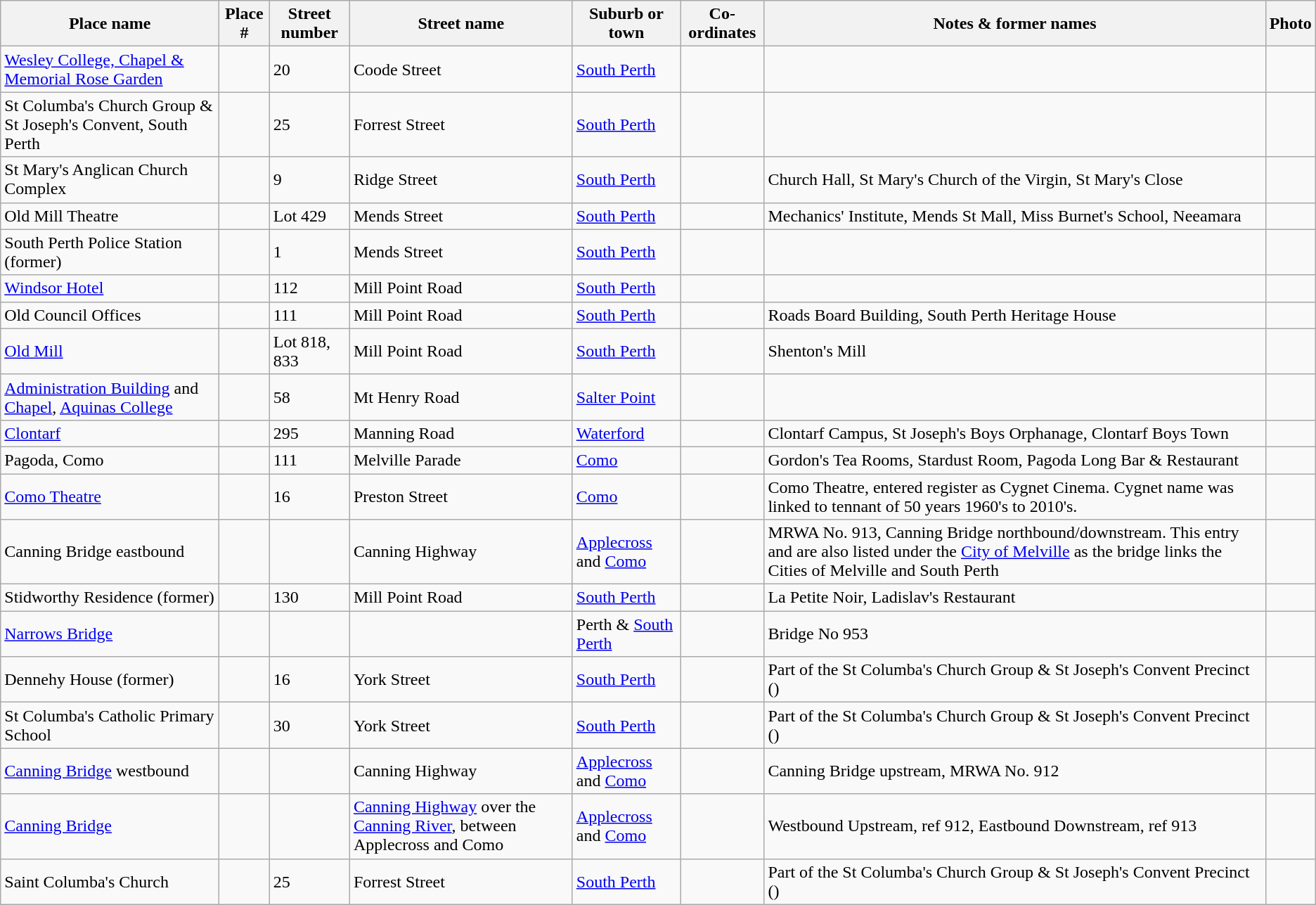<table class="wikitable sortable">
<tr>
<th>Place name</th>
<th>Place #</th>
<th>Street number</th>
<th>Street name</th>
<th>Suburb or town</th>
<th>Co-ordinates</th>
<th class="unsortable">Notes & former names</th>
<th class="unsortable">Photo</th>
</tr>
<tr>
<td><a href='#'>Wesley College, Chapel & Memorial Rose Garden</a></td>
<td></td>
<td>20</td>
<td>Coode Street</td>
<td><a href='#'>South Perth</a></td>
<td></td>
<td></td>
<td></td>
</tr>
<tr>
<td>St Columba's Church Group & St Joseph's Convent, South Perth</td>
<td></td>
<td>25</td>
<td>Forrest Street</td>
<td><a href='#'>South Perth</a></td>
<td></td>
<td></td>
<td></td>
</tr>
<tr>
<td>St Mary's Anglican Church Complex</td>
<td></td>
<td>9</td>
<td>Ridge Street</td>
<td><a href='#'>South Perth</a></td>
<td></td>
<td>Church Hall, St Mary's Church of the Virgin, St Mary's Close</td>
<td></td>
</tr>
<tr>
<td>Old Mill Theatre</td>
<td></td>
<td>Lot 429</td>
<td>Mends Street</td>
<td><a href='#'>South Perth</a></td>
<td></td>
<td>Mechanics' Institute, Mends St Mall, Miss Burnet's School, Neeamara</td>
<td></td>
</tr>
<tr>
<td>South Perth Police Station (former)</td>
<td></td>
<td>1</td>
<td>Mends Street</td>
<td><a href='#'>South Perth</a></td>
<td></td>
<td></td>
<td></td>
</tr>
<tr>
<td><a href='#'>Windsor Hotel</a></td>
<td></td>
<td>112</td>
<td>Mill Point Road</td>
<td><a href='#'>South Perth</a></td>
<td></td>
<td></td>
<td></td>
</tr>
<tr>
<td>Old Council Offices</td>
<td></td>
<td>111</td>
<td>Mill Point Road</td>
<td><a href='#'>South Perth</a></td>
<td></td>
<td>Roads Board Building, South Perth Heritage House</td>
<td></td>
</tr>
<tr>
<td><a href='#'>Old Mill</a></td>
<td></td>
<td>Lot 818, 833</td>
<td>Mill Point Road</td>
<td><a href='#'>South Perth</a></td>
<td></td>
<td>Shenton's Mill</td>
<td></td>
</tr>
<tr>
<td><a href='#'>Administration Building</a> and <a href='#'>Chapel</a>, <a href='#'>Aquinas College</a></td>
<td></td>
<td>58</td>
<td>Mt Henry Road</td>
<td><a href='#'>Salter Point</a></td>
<td></td>
<td></td>
<td></td>
</tr>
<tr>
<td><a href='#'>Clontarf</a></td>
<td></td>
<td>295</td>
<td>Manning Road</td>
<td><a href='#'>Waterford</a></td>
<td></td>
<td>Clontarf Campus, St Joseph's Boys Orphanage, Clontarf Boys Town</td>
<td></td>
</tr>
<tr>
<td>Pagoda, Como</td>
<td></td>
<td>111</td>
<td>Melville Parade</td>
<td><a href='#'>Como</a></td>
<td></td>
<td>Gordon's Tea Rooms, Stardust Room, Pagoda Long Bar & Restaurant</td>
<td></td>
</tr>
<tr>
<td><a href='#'>Como Theatre</a></td>
<td></td>
<td>16</td>
<td>Preston Street</td>
<td><a href='#'>Como</a></td>
<td></td>
<td>Como Theatre, entered register as Cygnet Cinema. Cygnet name was linked to tennant of 50 years 1960's to 2010's.</td>
<td></td>
</tr>
<tr>
<td>Canning Bridge eastbound</td>
<td></td>
<td></td>
<td>Canning Highway</td>
<td><a href='#'>Applecross</a> and <a href='#'>Como</a></td>
<td></td>
<td>MRWA No. 913, Canning Bridge northbound/downstream. This entry and  are also listed under the <a href='#'>City of Melville</a> as the bridge links the Cities of Melville and South Perth</td>
<td></td>
</tr>
<tr>
<td>Stidworthy Residence (former)</td>
<td></td>
<td>130</td>
<td>Mill Point Road</td>
<td><a href='#'>South Perth</a></td>
<td></td>
<td>La Petite Noir, Ladislav's Restaurant</td>
<td></td>
</tr>
<tr>
<td><a href='#'>Narrows Bridge</a></td>
<td></td>
<td></td>
<td></td>
<td>Perth & <a href='#'>South Perth</a></td>
<td></td>
<td>Bridge No 953</td>
<td></td>
</tr>
<tr>
<td>Dennehy House (former)</td>
<td></td>
<td>16</td>
<td>York Street</td>
<td><a href='#'>South Perth</a></td>
<td></td>
<td>Part of the St Columba's Church Group & St Joseph's Convent Precinct ()</td>
<td></td>
</tr>
<tr>
<td>St Columba's Catholic Primary School</td>
<td></td>
<td>30</td>
<td>York Street</td>
<td><a href='#'>South Perth</a></td>
<td></td>
<td>Part of the St Columba's Church Group & St Joseph's Convent Precinct ()</td>
<td></td>
</tr>
<tr>
<td><a href='#'>Canning Bridge</a> westbound</td>
<td></td>
<td></td>
<td>Canning Highway</td>
<td><a href='#'>Applecross</a> and <a href='#'>Como</a></td>
<td></td>
<td>Canning Bridge upstream, MRWA No. 912</td>
<td></td>
</tr>
<tr>
<td><a href='#'>Canning Bridge</a></td>
<td></td>
<td></td>
<td><a href='#'>Canning Highway</a> over the <a href='#'>Canning River</a>, between Applecross and Como</td>
<td><a href='#'>Applecross</a> and <a href='#'>Como</a></td>
<td></td>
<td>Westbound Upstream, ref 912, Eastbound Downstream, ref 913</td>
<td></td>
</tr>
<tr>
<td>Saint Columba's Church</td>
<td></td>
<td>25</td>
<td>Forrest Street</td>
<td><a href='#'>South Perth</a></td>
<td></td>
<td>Part of the St Columba's Church Group & St Joseph's Convent Precinct ()</td>
<td></td>
</tr>
</table>
